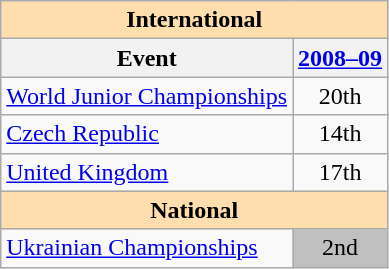<table class="wikitable" style="text-align:center">
<tr>
<th style="background-color: #ffdead; " colspan=2 align=center><strong>International</strong></th>
</tr>
<tr>
<th>Event</th>
<th><a href='#'>2008–09</a></th>
</tr>
<tr>
<td align=left><a href='#'>World Junior Championships</a></td>
<td>20th</td>
</tr>
<tr>
<td align=left> <a href='#'>Czech Republic</a></td>
<td>14th</td>
</tr>
<tr>
<td align=left> <a href='#'>United Kingdom</a></td>
<td>17th</td>
</tr>
<tr>
<th style="background-color: #ffdead; " colspan=2 align=center><strong>National</strong></th>
</tr>
<tr>
<td align=left><a href='#'>Ukrainian Championships</a></td>
<td bgcolor=silver>2nd</td>
</tr>
</table>
